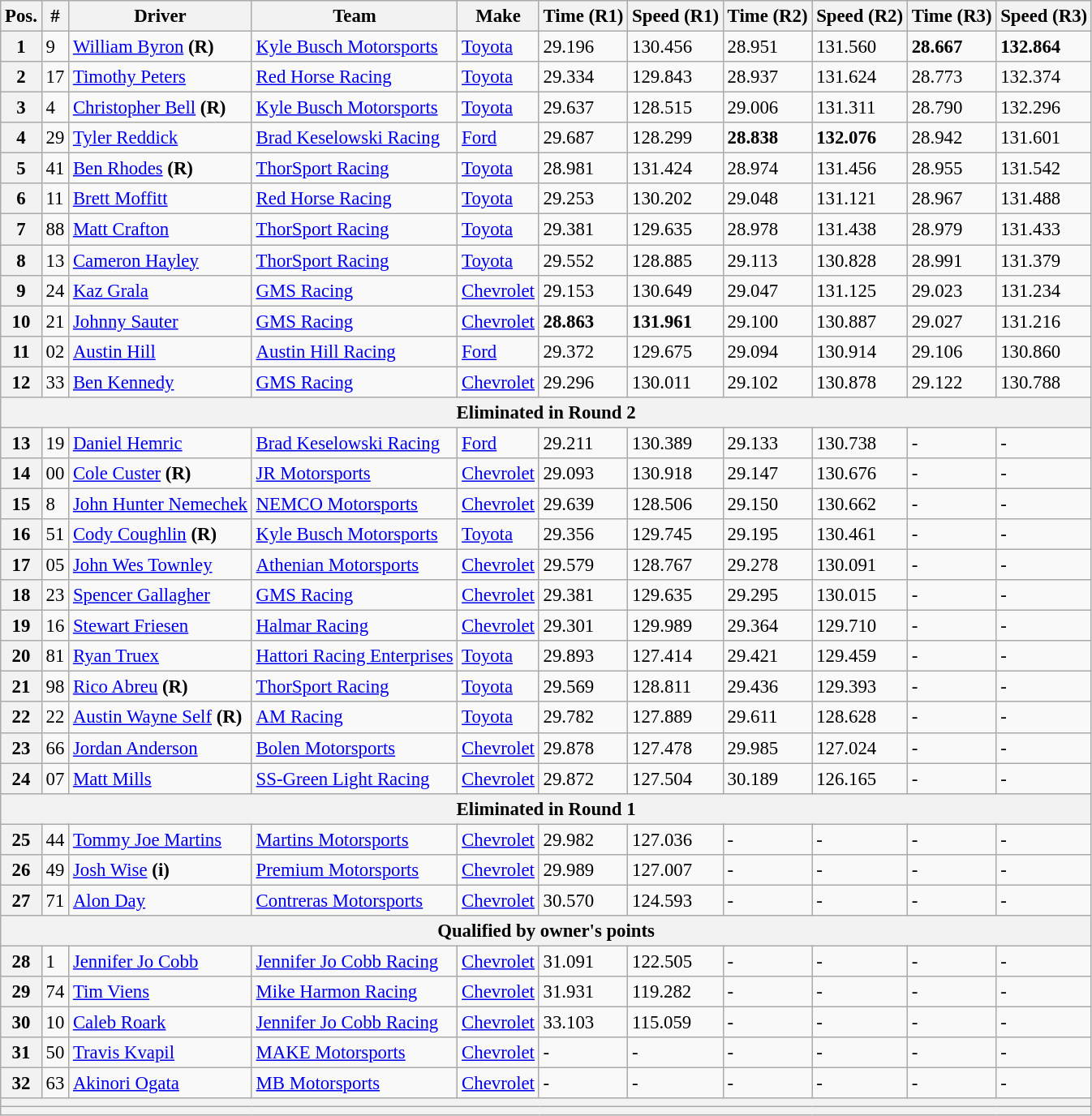<table class="wikitable" style="font-size:95%">
<tr>
<th>Pos.</th>
<th>#</th>
<th>Driver</th>
<th>Team</th>
<th>Make</th>
<th>Time (R1)</th>
<th>Speed (R1)</th>
<th>Time (R2)</th>
<th>Speed (R2)</th>
<th>Time (R3)</th>
<th>Speed (R3)</th>
</tr>
<tr>
<th>1</th>
<td>9</td>
<td><a href='#'>William Byron</a> <strong>(R)</strong></td>
<td><a href='#'>Kyle Busch Motorsports</a></td>
<td><a href='#'>Toyota</a></td>
<td>29.196</td>
<td>130.456</td>
<td>28.951</td>
<td>131.560</td>
<td><strong>28.667</strong></td>
<td><strong>132.864</strong></td>
</tr>
<tr>
<th>2</th>
<td>17</td>
<td><a href='#'>Timothy Peters</a></td>
<td><a href='#'>Red Horse Racing</a></td>
<td><a href='#'>Toyota</a></td>
<td>29.334</td>
<td>129.843</td>
<td>28.937</td>
<td>131.624</td>
<td>28.773</td>
<td>132.374</td>
</tr>
<tr>
<th>3</th>
<td>4</td>
<td><a href='#'>Christopher Bell</a> <strong>(R)</strong></td>
<td><a href='#'>Kyle Busch Motorsports</a></td>
<td><a href='#'>Toyota</a></td>
<td>29.637</td>
<td>128.515</td>
<td>29.006</td>
<td>131.311</td>
<td>28.790</td>
<td>132.296</td>
</tr>
<tr>
<th>4</th>
<td>29</td>
<td><a href='#'>Tyler Reddick</a></td>
<td><a href='#'>Brad Keselowski Racing</a></td>
<td><a href='#'>Ford</a></td>
<td>29.687</td>
<td>128.299</td>
<td><strong>28.838</strong></td>
<td><strong>132.076</strong></td>
<td>28.942</td>
<td>131.601</td>
</tr>
<tr>
<th>5</th>
<td>41</td>
<td><a href='#'>Ben Rhodes</a> <strong>(R)</strong></td>
<td><a href='#'>ThorSport Racing</a></td>
<td><a href='#'>Toyota</a></td>
<td>28.981</td>
<td>131.424</td>
<td>28.974</td>
<td>131.456</td>
<td>28.955</td>
<td>131.542</td>
</tr>
<tr>
<th>6</th>
<td>11</td>
<td><a href='#'>Brett Moffitt</a></td>
<td><a href='#'>Red Horse Racing</a></td>
<td><a href='#'>Toyota</a></td>
<td>29.253</td>
<td>130.202</td>
<td>29.048</td>
<td>131.121</td>
<td>28.967</td>
<td>131.488</td>
</tr>
<tr>
<th>7</th>
<td>88</td>
<td><a href='#'>Matt Crafton</a></td>
<td><a href='#'>ThorSport Racing</a></td>
<td><a href='#'>Toyota</a></td>
<td>29.381</td>
<td>129.635</td>
<td>28.978</td>
<td>131.438</td>
<td>28.979</td>
<td>131.433</td>
</tr>
<tr>
<th>8</th>
<td>13</td>
<td><a href='#'>Cameron Hayley</a></td>
<td><a href='#'>ThorSport Racing</a></td>
<td><a href='#'>Toyota</a></td>
<td>29.552</td>
<td>128.885</td>
<td>29.113</td>
<td>130.828</td>
<td>28.991</td>
<td>131.379</td>
</tr>
<tr>
<th>9</th>
<td>24</td>
<td><a href='#'>Kaz Grala</a></td>
<td><a href='#'>GMS Racing</a></td>
<td><a href='#'>Chevrolet</a></td>
<td>29.153</td>
<td>130.649</td>
<td>29.047</td>
<td>131.125</td>
<td>29.023</td>
<td>131.234</td>
</tr>
<tr>
<th>10</th>
<td>21</td>
<td><a href='#'>Johnny Sauter</a></td>
<td><a href='#'>GMS Racing</a></td>
<td><a href='#'>Chevrolet</a></td>
<td><strong>28.863</strong></td>
<td><strong>131.961</strong></td>
<td>29.100</td>
<td>130.887</td>
<td>29.027</td>
<td>131.216</td>
</tr>
<tr>
<th>11</th>
<td>02</td>
<td><a href='#'>Austin Hill</a></td>
<td><a href='#'>Austin Hill Racing</a></td>
<td><a href='#'>Ford</a></td>
<td>29.372</td>
<td>129.675</td>
<td>29.094</td>
<td>130.914</td>
<td>29.106</td>
<td>130.860</td>
</tr>
<tr>
<th>12</th>
<td>33</td>
<td><a href='#'>Ben Kennedy</a></td>
<td><a href='#'>GMS Racing</a></td>
<td><a href='#'>Chevrolet</a></td>
<td>29.296</td>
<td>130.011</td>
<td>29.102</td>
<td>130.878</td>
<td>29.122</td>
<td>130.788</td>
</tr>
<tr>
<th colspan="11">Eliminated in Round 2</th>
</tr>
<tr>
<th>13</th>
<td>19</td>
<td><a href='#'>Daniel Hemric</a></td>
<td><a href='#'>Brad Keselowski Racing</a></td>
<td><a href='#'>Ford</a></td>
<td>29.211</td>
<td>130.389</td>
<td>29.133</td>
<td>130.738</td>
<td>-</td>
<td>-</td>
</tr>
<tr>
<th>14</th>
<td>00</td>
<td><a href='#'>Cole Custer</a> <strong>(R)</strong></td>
<td><a href='#'>JR Motorsports</a></td>
<td><a href='#'>Chevrolet</a></td>
<td>29.093</td>
<td>130.918</td>
<td>29.147</td>
<td>130.676</td>
<td>-</td>
<td>-</td>
</tr>
<tr>
<th>15</th>
<td>8</td>
<td><a href='#'>John Hunter Nemechek</a></td>
<td><a href='#'>NEMCO Motorsports</a></td>
<td><a href='#'>Chevrolet</a></td>
<td>29.639</td>
<td>128.506</td>
<td>29.150</td>
<td>130.662</td>
<td>-</td>
<td>-</td>
</tr>
<tr>
<th>16</th>
<td>51</td>
<td><a href='#'>Cody Coughlin</a> <strong>(R)</strong></td>
<td><a href='#'>Kyle Busch Motorsports</a></td>
<td><a href='#'>Toyota</a></td>
<td>29.356</td>
<td>129.745</td>
<td>29.195</td>
<td>130.461</td>
<td>-</td>
<td>-</td>
</tr>
<tr>
<th>17</th>
<td>05</td>
<td><a href='#'>John Wes Townley</a></td>
<td><a href='#'>Athenian Motorsports</a></td>
<td><a href='#'>Chevrolet</a></td>
<td>29.579</td>
<td>128.767</td>
<td>29.278</td>
<td>130.091</td>
<td>-</td>
<td>-</td>
</tr>
<tr>
<th>18</th>
<td>23</td>
<td><a href='#'>Spencer Gallagher</a></td>
<td><a href='#'>GMS Racing</a></td>
<td><a href='#'>Chevrolet</a></td>
<td>29.381</td>
<td>129.635</td>
<td>29.295</td>
<td>130.015</td>
<td>-</td>
<td>-</td>
</tr>
<tr>
<th>19</th>
<td>16</td>
<td><a href='#'>Stewart Friesen</a></td>
<td><a href='#'>Halmar Racing</a></td>
<td><a href='#'>Chevrolet</a></td>
<td>29.301</td>
<td>129.989</td>
<td>29.364</td>
<td>129.710</td>
<td>-</td>
<td>-</td>
</tr>
<tr>
<th>20</th>
<td>81</td>
<td><a href='#'>Ryan Truex</a></td>
<td><a href='#'>Hattori Racing Enterprises</a></td>
<td><a href='#'>Toyota</a></td>
<td>29.893</td>
<td>127.414</td>
<td>29.421</td>
<td>129.459</td>
<td>-</td>
<td>-</td>
</tr>
<tr>
<th>21</th>
<td>98</td>
<td><a href='#'>Rico Abreu</a> <strong>(R)</strong></td>
<td><a href='#'>ThorSport Racing</a></td>
<td><a href='#'>Toyota</a></td>
<td>29.569</td>
<td>128.811</td>
<td>29.436</td>
<td>129.393</td>
<td>-</td>
<td>-</td>
</tr>
<tr>
<th>22</th>
<td>22</td>
<td><a href='#'>Austin Wayne Self</a> <strong>(R)</strong></td>
<td><a href='#'>AM Racing</a></td>
<td><a href='#'>Toyota</a></td>
<td>29.782</td>
<td>127.889</td>
<td>29.611</td>
<td>128.628</td>
<td>-</td>
<td>-</td>
</tr>
<tr>
<th>23</th>
<td>66</td>
<td><a href='#'>Jordan Anderson</a></td>
<td><a href='#'>Bolen Motorsports</a></td>
<td><a href='#'>Chevrolet</a></td>
<td>29.878</td>
<td>127.478</td>
<td>29.985</td>
<td>127.024</td>
<td>-</td>
<td>-</td>
</tr>
<tr>
<th>24</th>
<td>07</td>
<td><a href='#'>Matt Mills</a></td>
<td><a href='#'>SS-Green Light Racing</a></td>
<td><a href='#'>Chevrolet</a></td>
<td>29.872</td>
<td>127.504</td>
<td>30.189</td>
<td>126.165</td>
<td>-</td>
<td>-</td>
</tr>
<tr>
<th colspan="11">Eliminated in Round 1</th>
</tr>
<tr>
<th>25</th>
<td>44</td>
<td><a href='#'>Tommy Joe Martins</a></td>
<td><a href='#'>Martins Motorsports</a></td>
<td><a href='#'>Chevrolet</a></td>
<td>29.982</td>
<td>127.036</td>
<td>-</td>
<td>-</td>
<td>-</td>
<td>-</td>
</tr>
<tr>
<th>26</th>
<td>49</td>
<td><a href='#'>Josh Wise</a> <strong>(i)</strong></td>
<td><a href='#'>Premium Motorsports</a></td>
<td><a href='#'>Chevrolet</a></td>
<td>29.989</td>
<td>127.007</td>
<td>-</td>
<td>-</td>
<td>-</td>
<td>-</td>
</tr>
<tr>
<th>27</th>
<td>71</td>
<td><a href='#'>Alon Day</a></td>
<td><a href='#'>Contreras Motorsports</a></td>
<td><a href='#'>Chevrolet</a></td>
<td>30.570</td>
<td>124.593</td>
<td>-</td>
<td>-</td>
<td>-</td>
<td>-</td>
</tr>
<tr>
<th colspan="11">Qualified by owner's points</th>
</tr>
<tr>
<th>28</th>
<td>1</td>
<td><a href='#'>Jennifer Jo Cobb</a></td>
<td><a href='#'>Jennifer Jo Cobb Racing</a></td>
<td><a href='#'>Chevrolet</a></td>
<td>31.091</td>
<td>122.505</td>
<td>-</td>
<td>-</td>
<td>-</td>
<td>-</td>
</tr>
<tr>
<th>29</th>
<td>74</td>
<td><a href='#'>Tim Viens</a></td>
<td><a href='#'>Mike Harmon Racing</a></td>
<td><a href='#'>Chevrolet</a></td>
<td>31.931</td>
<td>119.282</td>
<td>-</td>
<td>-</td>
<td>-</td>
<td>-</td>
</tr>
<tr>
<th>30</th>
<td>10</td>
<td><a href='#'>Caleb Roark</a></td>
<td><a href='#'>Jennifer Jo Cobb Racing</a></td>
<td><a href='#'>Chevrolet</a></td>
<td>33.103</td>
<td>115.059</td>
<td>-</td>
<td>-</td>
<td>-</td>
<td>-</td>
</tr>
<tr>
<th>31</th>
<td>50</td>
<td><a href='#'>Travis Kvapil</a></td>
<td><a href='#'>MAKE Motorsports</a></td>
<td><a href='#'>Chevrolet</a></td>
<td>-</td>
<td>-</td>
<td>-</td>
<td>-</td>
<td>-</td>
<td>-</td>
</tr>
<tr>
<th>32</th>
<td>63</td>
<td><a href='#'>Akinori Ogata</a></td>
<td><a href='#'>MB Motorsports</a></td>
<td><a href='#'>Chevrolet</a></td>
<td>-</td>
<td>-</td>
<td>-</td>
<td>-</td>
<td>-</td>
<td>-</td>
</tr>
<tr>
<th colspan="11"></th>
</tr>
<tr>
<th colspan="11"></th>
</tr>
</table>
